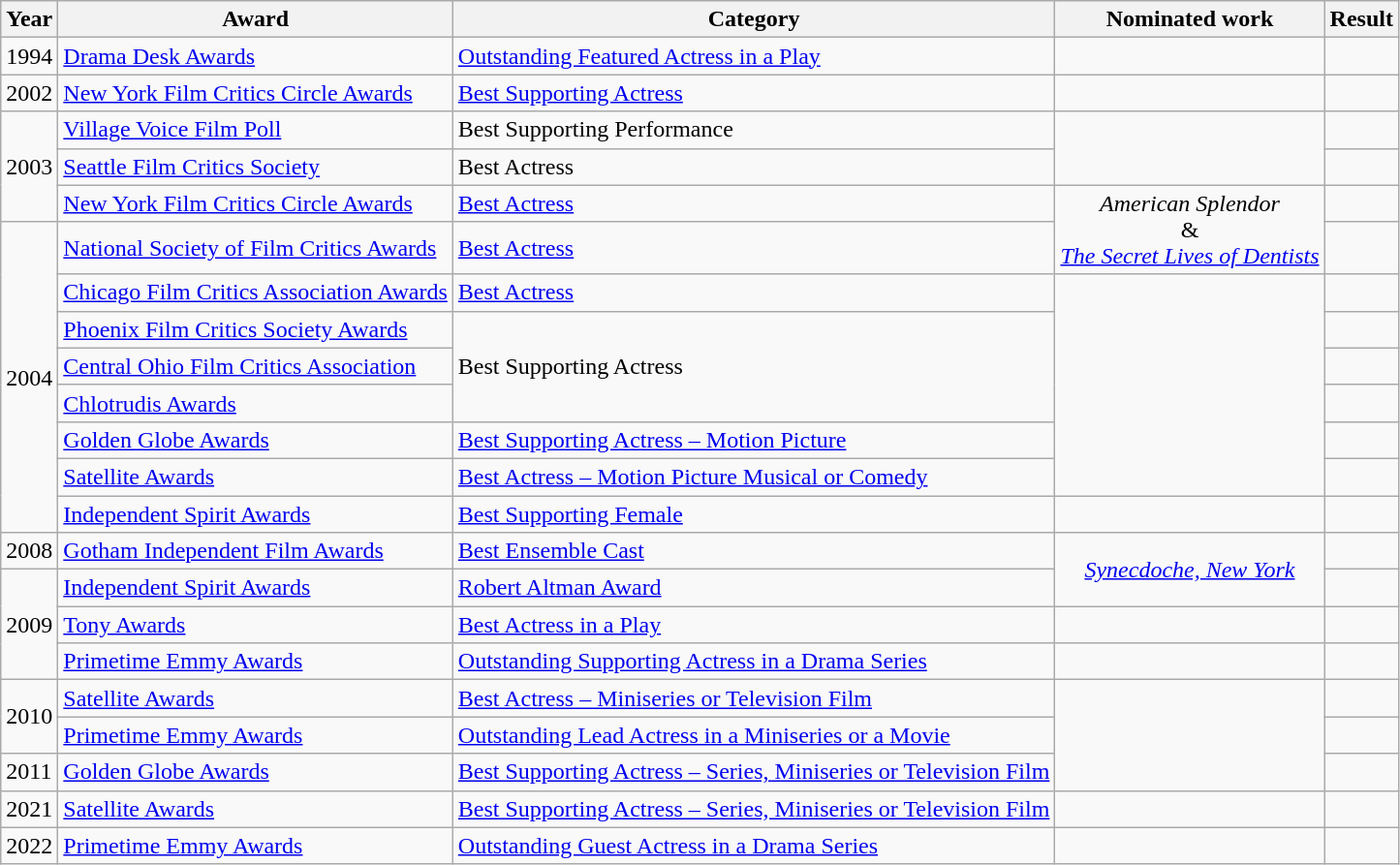<table class="wikitable sortable">
<tr>
<th>Year</th>
<th>Award</th>
<th>Category</th>
<th>Nominated work</th>
<th>Result</th>
</tr>
<tr>
<td>1994</td>
<td><a href='#'>Drama Desk Awards</a></td>
<td><a href='#'>Outstanding Featured Actress in a Play</a></td>
<td></td>
<td></td>
</tr>
<tr>
<td>2002</td>
<td><a href='#'>New York Film Critics Circle Awards</a></td>
<td><a href='#'>Best Supporting Actress</a></td>
<td></td>
<td></td>
</tr>
<tr>
<td rowspan="3">2003</td>
<td><a href='#'>Village Voice Film Poll</a></td>
<td>Best Supporting Performance</td>
<td rowspan="2"></td>
<td></td>
</tr>
<tr>
<td><a href='#'>Seattle Film Critics Society</a></td>
<td>Best Actress</td>
<td></td>
</tr>
<tr>
<td><a href='#'>New York Film Critics Circle Awards</a></td>
<td><a href='#'>Best Actress</a></td>
<td rowspan="2" style="text-align:center;"><em>American Splendor</em><br>&<br><em><a href='#'>The Secret Lives of Dentists</a></em></td>
<td></td>
</tr>
<tr>
<td rowspan="8">2004</td>
<td><a href='#'>National Society of Film Critics Awards</a></td>
<td><a href='#'>Best Actress</a></td>
<td></td>
</tr>
<tr>
<td><a href='#'>Chicago Film Critics Association Awards</a></td>
<td><a href='#'>Best Actress</a></td>
<td rowspan="6"></td>
<td></td>
</tr>
<tr>
<td><a href='#'>Phoenix Film Critics Society Awards</a></td>
<td rowspan="3">Best Supporting Actress</td>
<td></td>
</tr>
<tr>
<td><a href='#'>Central Ohio Film Critics Association</a></td>
<td></td>
</tr>
<tr>
<td><a href='#'>Chlotrudis Awards</a></td>
<td></td>
</tr>
<tr>
<td><a href='#'>Golden Globe Awards</a></td>
<td><a href='#'>Best Supporting Actress – Motion Picture</a></td>
<td></td>
</tr>
<tr>
<td><a href='#'>Satellite Awards</a></td>
<td><a href='#'>Best Actress – Motion Picture Musical or Comedy</a></td>
<td></td>
</tr>
<tr>
<td><a href='#'>Independent Spirit Awards</a></td>
<td><a href='#'>Best Supporting Female</a></td>
<td></td>
<td></td>
</tr>
<tr>
<td>2008</td>
<td><a href='#'>Gotham Independent Film Awards</a></td>
<td><a href='#'>Best Ensemble Cast</a></td>
<td rowspan=2 style="text-align:center;"><em><a href='#'>Synecdoche, New York</a></em></td>
<td></td>
</tr>
<tr>
<td rowspan="3">2009</td>
<td><a href='#'>Independent Spirit Awards</a></td>
<td><a href='#'>Robert Altman Award</a></td>
<td></td>
</tr>
<tr>
<td><a href='#'>Tony Awards</a></td>
<td><a href='#'>Best Actress in a Play</a></td>
<td></td>
<td></td>
</tr>
<tr>
<td><a href='#'>Primetime Emmy Awards</a></td>
<td><a href='#'>Outstanding Supporting Actress in a Drama Series</a></td>
<td></td>
<td></td>
</tr>
<tr>
<td rowspan=2>2010</td>
<td><a href='#'>Satellite Awards</a></td>
<td><a href='#'>Best Actress – Miniseries or Television Film</a></td>
<td rowspan=3></td>
<td></td>
</tr>
<tr>
<td><a href='#'>Primetime Emmy Awards</a></td>
<td><a href='#'>Outstanding Lead Actress in a Miniseries or a Movie</a></td>
<td></td>
</tr>
<tr>
<td>2011</td>
<td><a href='#'>Golden Globe Awards</a></td>
<td><a href='#'>Best Supporting Actress – Series, Miniseries or Television Film</a></td>
<td></td>
</tr>
<tr>
<td>2021</td>
<td><a href='#'>Satellite Awards</a></td>
<td><a href='#'>Best Supporting Actress – Series, Miniseries or Television Film</a></td>
<td></td>
<td></td>
</tr>
<tr>
<td>2022</td>
<td><a href='#'>Primetime Emmy Awards</a></td>
<td><a href='#'>Outstanding Guest Actress in a Drama Series</a></td>
<td></td>
<td></td>
</tr>
</table>
